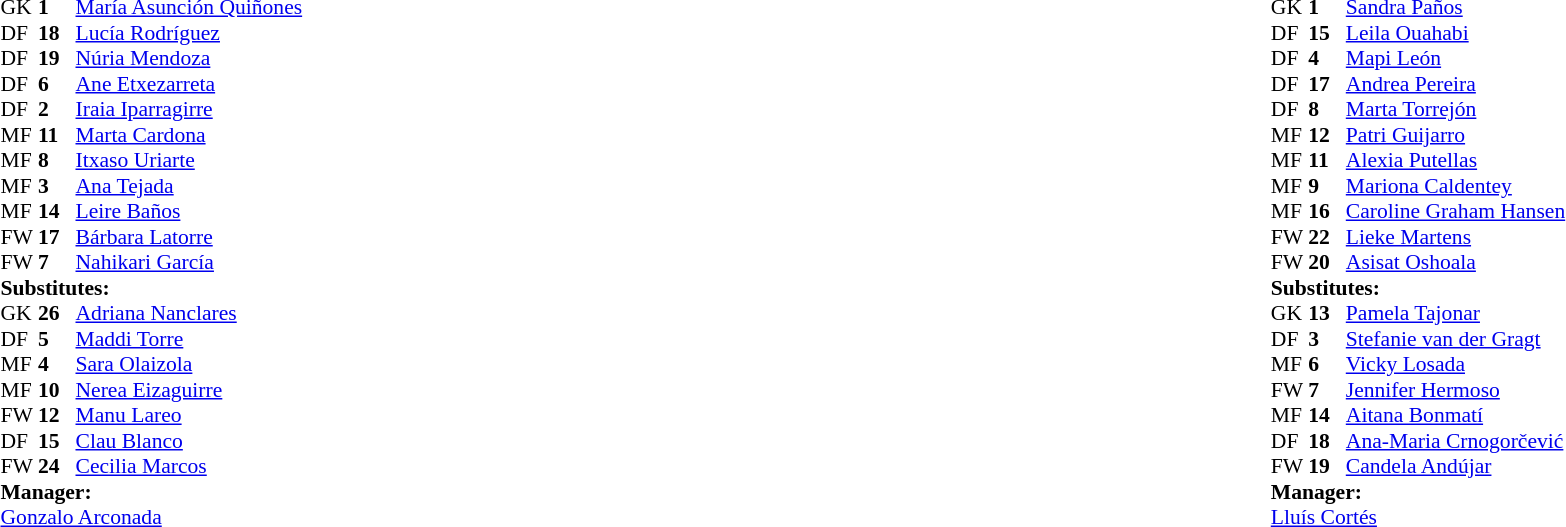<table width="100%">
<tr>
<td valign="top" width="40%"><br><table style="font-size:90%" cellspacing="0" cellpadding="0">
<tr>
<th width=25></th>
<th width=25></th>
</tr>
<tr>
<td>GK</td>
<td><strong>1</strong></td>
<td> <a href='#'>María Asunción Quiñones</a></td>
</tr>
<tr>
<td>DF</td>
<td><strong>18</strong></td>
<td> <a href='#'>Lucía Rodríguez</a></td>
<td></td>
</tr>
<tr>
<td>DF</td>
<td><strong>19</strong></td>
<td> <a href='#'>Núria Mendoza</a></td>
</tr>
<tr>
<td>DF</td>
<td><strong>6</strong></td>
<td> <a href='#'>Ane Etxezarreta</a></td>
</tr>
<tr>
<td>DF</td>
<td><strong>2</strong></td>
<td> <a href='#'>Iraia Iparragirre</a></td>
</tr>
<tr>
<td>MF</td>
<td><strong>11</strong></td>
<td> <a href='#'>Marta Cardona</a></td>
</tr>
<tr>
<td>MF</td>
<td><strong>8</strong></td>
<td> <a href='#'>Itxaso Uriarte</a></td>
<td></td>
<td></td>
</tr>
<tr>
<td>MF</td>
<td><strong>3</strong></td>
<td> <a href='#'>Ana Tejada</a></td>
</tr>
<tr>
<td>MF</td>
<td><strong>14</strong></td>
<td> <a href='#'>Leire Baños</a></td>
<td></td>
<td></td>
</tr>
<tr>
<td>FW</td>
<td><strong>17</strong></td>
<td> <a href='#'>Bárbara Latorre</a></td>
<td></td>
<td></td>
</tr>
<tr>
<td>FW</td>
<td><strong>7</strong></td>
<td> <a href='#'>Nahikari García</a></td>
<td></td>
<td></td>
</tr>
<tr>
<td colspan=3><strong>Substitutes:</strong></td>
</tr>
<tr>
<td>GK</td>
<td><strong>26</strong></td>
<td> <a href='#'>Adriana Nanclares</a></td>
</tr>
<tr>
<td>DF</td>
<td><strong>5</strong></td>
<td> <a href='#'>Maddi Torre</a></td>
<td></td>
<td></td>
</tr>
<tr>
<td>MF</td>
<td><strong>4</strong></td>
<td> <a href='#'>Sara Olaizola</a></td>
<td></td>
<td></td>
</tr>
<tr>
<td>MF</td>
<td><strong>10</strong></td>
<td> <a href='#'>Nerea Eizaguirre</a></td>
<td></td>
<td></td>
</tr>
<tr>
<td>FW</td>
<td><strong>12</strong></td>
<td> <a href='#'>Manu Lareo</a></td>
<td></td>
<td></td>
</tr>
<tr>
<td>DF</td>
<td><strong>15</strong></td>
<td> <a href='#'>Clau Blanco</a></td>
</tr>
<tr>
<td>FW</td>
<td><strong>24</strong></td>
<td> <a href='#'>Cecilia Marcos</a></td>
</tr>
<tr>
<td colspan=3><strong>Manager:</strong></td>
</tr>
<tr>
<td colspan=3> <a href='#'>Gonzalo Arconada</a></td>
</tr>
</table>
</td>
<td valign="top"></td>
<td valign="top" width="50%"><br><table style="font-size:90%; margin:auto" cellspacing="0" cellpadding="0">
<tr>
<th width=25></th>
<th width=25></th>
</tr>
<tr>
<td>GK</td>
<td><strong>1</strong></td>
<td> <a href='#'>Sandra Paños</a></td>
</tr>
<tr>
<td>DF</td>
<td><strong>15</strong></td>
<td> <a href='#'>Leila Ouahabi</a></td>
<td></td>
</tr>
<tr>
<td>DF</td>
<td><strong>4</strong></td>
<td> <a href='#'>Mapi León</a></td>
</tr>
<tr>
<td>DF</td>
<td><strong>17</strong></td>
<td> <a href='#'>Andrea Pereira</a></td>
</tr>
<tr>
<td>DF</td>
<td><strong>8</strong></td>
<td> <a href='#'>Marta Torrejón</a></td>
</tr>
<tr>
<td>MF</td>
<td><strong>12</strong></td>
<td> <a href='#'>Patri Guijarro</a></td>
<td></td>
</tr>
<tr>
<td>MF</td>
<td><strong>11</strong></td>
<td> <a href='#'>Alexia Putellas</a></td>
</tr>
<tr>
<td>MF</td>
<td><strong>9</strong></td>
<td> <a href='#'>Mariona Caldentey</a></td>
<td></td>
</tr>
<tr>
<td>MF</td>
<td><strong>16</strong></td>
<td> <a href='#'>Caroline Graham Hansen</a></td>
<td></td>
</tr>
<tr>
<td>FW</td>
<td><strong>22</strong></td>
<td> <a href='#'>Lieke Martens</a></td>
</tr>
<tr>
<td>FW</td>
<td><strong>20</strong></td>
<td> <a href='#'>Asisat Oshoala</a></td>
</tr>
<tr>
<td colspan=3><strong>Substitutes:</strong></td>
</tr>
<tr>
<td>GK</td>
<td><strong>13</strong></td>
<td> <a href='#'>Pamela Tajonar</a></td>
</tr>
<tr>
<td>DF</td>
<td><strong>3</strong></td>
<td> <a href='#'>Stefanie van der Gragt</a></td>
</tr>
<tr>
<td>MF</td>
<td><strong>6</strong></td>
<td> <a href='#'>Vicky Losada</a></td>
<td></td>
</tr>
<tr>
<td>FW</td>
<td><strong>7</strong></td>
<td> <a href='#'>Jennifer Hermoso</a></td>
</tr>
<tr>
<td>MF</td>
<td><strong>14</strong></td>
<td> <a href='#'>Aitana Bonmatí</a></td>
<td></td>
</tr>
<tr>
<td>DF</td>
<td><strong>18</strong></td>
<td> <a href='#'>Ana-Maria Crnogorčević</a></td>
<td></td>
</tr>
<tr>
<td>FW</td>
<td><strong>19</strong></td>
<td> <a href='#'>Candela Andújar</a></td>
<td></td>
</tr>
<tr>
<td colspan=3><strong>Manager:</strong></td>
</tr>
<tr>
<td colspan=3> <a href='#'>Lluís Cortés</a></td>
</tr>
</table>
</td>
</tr>
</table>
